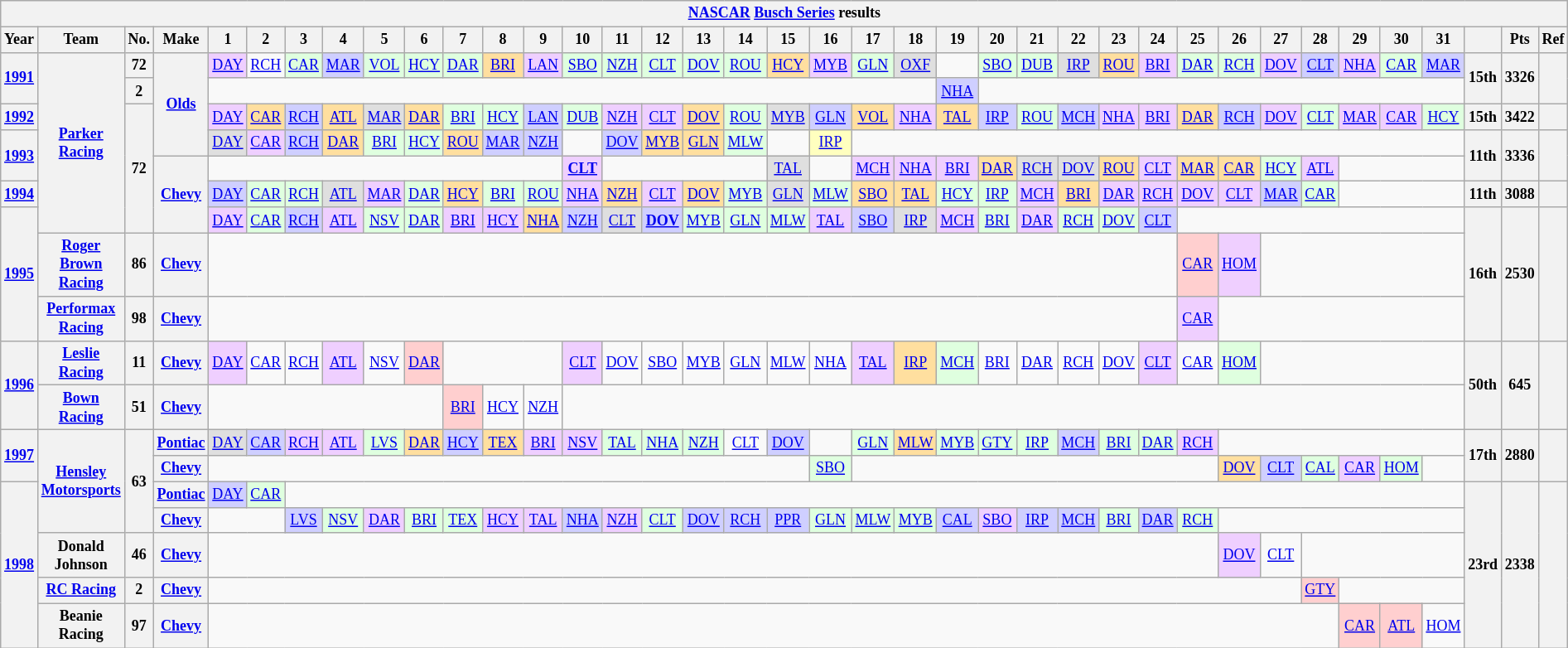<table class="wikitable" style="text-align:center; font-size:75%">
<tr>
<th colspan=39><a href='#'>NASCAR</a> <a href='#'>Busch Series</a> results</th>
</tr>
<tr>
<th>Year</th>
<th>Team</th>
<th>No.</th>
<th>Make</th>
<th>1</th>
<th>2</th>
<th>3</th>
<th>4</th>
<th>5</th>
<th>6</th>
<th>7</th>
<th>8</th>
<th>9</th>
<th>10</th>
<th>11</th>
<th>12</th>
<th>13</th>
<th>14</th>
<th>15</th>
<th>16</th>
<th>17</th>
<th>18</th>
<th>19</th>
<th>20</th>
<th>21</th>
<th>22</th>
<th>23</th>
<th>24</th>
<th>25</th>
<th>26</th>
<th>27</th>
<th>28</th>
<th>29</th>
<th>30</th>
<th>31</th>
<th></th>
<th>Pts</th>
<th>Ref</th>
</tr>
<tr>
<th rowspan=2><a href='#'>1991</a></th>
<th rowspan=7><a href='#'>Parker Racing</a></th>
<th>72</th>
<th rowspan=4><a href='#'>Olds</a></th>
<td style="background:#EFCFFF;"><a href='#'>DAY</a><br></td>
<td><a href='#'>RCH</a></td>
<td style="background:#DFFFDF;"><a href='#'>CAR</a><br></td>
<td style="background:#CFCFFF;"><a href='#'>MAR</a><br></td>
<td style="background:#DFFFDF;"><a href='#'>VOL</a><br></td>
<td style="background:#DFFFDF;"><a href='#'>HCY</a><br></td>
<td style="background:#DFFFDF;"><a href='#'>DAR</a><br></td>
<td style="background:#FFDF9F;"><a href='#'>BRI</a><br></td>
<td style="background:#EFCFFF;"><a href='#'>LAN</a><br></td>
<td style="background:#DFFFDF;"><a href='#'>SBO</a><br></td>
<td style="background:#DFFFDF;"><a href='#'>NZH</a><br></td>
<td style="background:#DFFFDF;"><a href='#'>CLT</a><br></td>
<td style="background:#DFFFDF;"><a href='#'>DOV</a><br></td>
<td style="background:#DFFFDF;"><a href='#'>ROU</a><br></td>
<td style="background:#FFDF9F;"><a href='#'>HCY</a><br></td>
<td style="background:#EFCFFF;"><a href='#'>MYB</a><br></td>
<td style="background:#DFFFDF;"><a href='#'>GLN</a><br></td>
<td style="background:#DFDFDF;"><a href='#'>OXF</a><br></td>
<td></td>
<td style="background:#DFFFDF;"><a href='#'>SBO</a><br></td>
<td style="background:#DFFFDF;"><a href='#'>DUB</a><br></td>
<td style="background:#DFDFDF;"><a href='#'>IRP</a><br></td>
<td style="background:#FFDF9F;"><a href='#'>ROU</a><br></td>
<td style="background:#EFCFFF;"><a href='#'>BRI</a><br></td>
<td style="background:#DFFFDF;"><a href='#'>DAR</a><br></td>
<td style="background:#DFFFDF;"><a href='#'>RCH</a><br></td>
<td style="background:#EFCFFF;"><a href='#'>DOV</a><br></td>
<td style="background:#CFCFFF;"><a href='#'>CLT</a><br></td>
<td style="background:#EFCFFF;"><a href='#'>NHA</a><br></td>
<td style="background:#DFFFDF;"><a href='#'>CAR</a><br></td>
<td style="background:#CFCFFF;"><a href='#'>MAR</a><br></td>
<th rowspan=2>15th</th>
<th rowspan=2>3326</th>
<th rowspan=2></th>
</tr>
<tr>
<th>2</th>
<td colspan=18></td>
<td style="background:#CFCFFF;"><a href='#'>NHA</a><br></td>
<td colspan=12></td>
</tr>
<tr>
<th><a href='#'>1992</a></th>
<th rowspan=5>72</th>
<td style="background:#EFCFFF;"><a href='#'>DAY</a><br></td>
<td style="background:#FFDF9F;"><a href='#'>CAR</a><br></td>
<td style="background:#CFCFFF;"><a href='#'>RCH</a><br></td>
<td style="background:#FFDF9F;"><a href='#'>ATL</a><br></td>
<td style="background:#DFDFDF;"><a href='#'>MAR</a><br></td>
<td style="background:#FFDF9F;"><a href='#'>DAR</a><br></td>
<td style="background:#DFFFDF;"><a href='#'>BRI</a><br></td>
<td style="background:#DFFFDF;"><a href='#'>HCY</a><br></td>
<td style="background:#CFCFFF;"><a href='#'>LAN</a><br></td>
<td style="background:#DFFFDF;"><a href='#'>DUB</a><br></td>
<td style="background:#EFCFFF;"><a href='#'>NZH</a><br></td>
<td style="background:#EFCFFF;"><a href='#'>CLT</a><br></td>
<td style="background:#FFDF9F;"><a href='#'>DOV</a><br></td>
<td style="background:#DFFFDF;"><a href='#'>ROU</a><br></td>
<td style="background:#DFDFDF;"><a href='#'>MYB</a><br></td>
<td style="background:#CFCFFF;"><a href='#'>GLN</a><br></td>
<td style="background:#FFDF9F;"><a href='#'>VOL</a><br></td>
<td style="background:#EFCFFF;"><a href='#'>NHA</a><br></td>
<td style="background:#FFDF9F;"><a href='#'>TAL</a><br></td>
<td style="background:#CFCFFF;"><a href='#'>IRP</a><br></td>
<td style="background:#DFFFDF;"><a href='#'>ROU</a><br></td>
<td style="background:#CFCFFF;"><a href='#'>MCH</a><br></td>
<td style="background:#EFCFFF;"><a href='#'>NHA</a><br></td>
<td style="background:#EFCFFF;"><a href='#'>BRI</a><br></td>
<td style="background:#FFDF9F;"><a href='#'>DAR</a><br></td>
<td style="background:#CFCFFF;"><a href='#'>RCH</a><br></td>
<td style="background:#EFCFFF;"><a href='#'>DOV</a><br></td>
<td style="background:#DFFFDF;"><a href='#'>CLT</a><br></td>
<td style="background:#EFCFFF;"><a href='#'>MAR</a><br></td>
<td style="background:#EFCFFF;"><a href='#'>CAR</a><br></td>
<td style="background:#DFFFDF;"><a href='#'>HCY</a><br></td>
<th>15th</th>
<th>3422</th>
<th></th>
</tr>
<tr>
<th rowspan=2><a href='#'>1993</a></th>
<td style="background:#DFDFDF;"><a href='#'>DAY</a><br></td>
<td style="background:#EFCFFF;"><a href='#'>CAR</a><br></td>
<td style="background:#CFCFFF;"><a href='#'>RCH</a><br></td>
<td style="background:#FFDF9F;"><a href='#'>DAR</a><br></td>
<td style="background:#DFFFDF;"><a href='#'>BRI</a><br></td>
<td style="background:#DFFFDF;"><a href='#'>HCY</a><br></td>
<td style="background:#FFDF9F;"><a href='#'>ROU</a><br></td>
<td style="background:#CFCFFF;"><a href='#'>MAR</a><br></td>
<td style="background:#CFCFFF;"><a href='#'>NZH</a><br></td>
<td></td>
<td style="background:#CFCFFF;"><a href='#'>DOV</a><br></td>
<td style="background:#FFDF9F;"><a href='#'>MYB</a><br></td>
<td style="background:#FFDF9F;"><a href='#'>GLN</a><br></td>
<td style="background:#DFFFDF;"><a href='#'>MLW</a><br></td>
<td></td>
<td style="background:#FFFFBF;"><a href='#'>IRP</a><br></td>
<td colspan=15></td>
<th rowspan=2>11th</th>
<th rowspan=2>3336</th>
<th rowspan=2></th>
</tr>
<tr>
<th rowspan=3><a href='#'>Chevy</a></th>
<td colspan=9></td>
<td style="background:#EFCFFF;"><strong><a href='#'>CLT</a></strong><br></td>
<td colspan=4></td>
<td style="background:#DFDFDF;"><a href='#'>TAL</a><br></td>
<td></td>
<td style="background:#EFCFFF;"><a href='#'>MCH</a><br></td>
<td style="background:#EFCFFF;"><a href='#'>NHA</a><br></td>
<td style="background:#EFCFFF;"><a href='#'>BRI</a><br></td>
<td style="background:#FFDF9F;"><a href='#'>DAR</a><br></td>
<td style="background:#DFDFDF;"><a href='#'>RCH</a><br></td>
<td style="background:#DFDFDF;"><a href='#'>DOV</a><br></td>
<td style="background:#FFDF9F;"><a href='#'>ROU</a><br></td>
<td style="background:#EFCFFF;"><a href='#'>CLT</a><br></td>
<td style="background:#FFDF9F;"><a href='#'>MAR</a><br></td>
<td style="background:#FFDF9F;"><a href='#'>CAR</a><br></td>
<td style="background:#DFFFDF;"><a href='#'>HCY</a><br></td>
<td style="background:#EFCFFF;"><a href='#'>ATL</a><br></td>
<td colspan=3></td>
</tr>
<tr>
<th><a href='#'>1994</a></th>
<td style="background:#CFCFFF;"><a href='#'>DAY</a><br></td>
<td style="background:#DFFFDF;"><a href='#'>CAR</a><br></td>
<td style="background:#DFFFDF;"><a href='#'>RCH</a><br></td>
<td style="background:#DFDFDF;"><a href='#'>ATL</a><br></td>
<td style="background:#EFCFFF;"><a href='#'>MAR</a><br></td>
<td style="background:#DFFFDF;"><a href='#'>DAR</a><br></td>
<td style="background:#FFDF9F;"><a href='#'>HCY</a><br></td>
<td style="background:#DFFFDF;"><a href='#'>BRI</a><br></td>
<td style="background:#DFFFDF;"><a href='#'>ROU</a><br></td>
<td style="background:#EFCFFF;"><a href='#'>NHA</a><br></td>
<td style="background:#FFDF9F;"><a href='#'>NZH</a><br></td>
<td style="background:#EFCFFF;"><a href='#'>CLT</a><br></td>
<td style="background:#FFDF9F;"><a href='#'>DOV</a><br></td>
<td style="background:#DFFFDF;"><a href='#'>MYB</a><br></td>
<td style="background:#DFDFDF;"><a href='#'>GLN</a><br></td>
<td style="background:#DFFFDF;"><a href='#'>MLW</a><br></td>
<td style="background:#FFDF9F;"><a href='#'>SBO</a><br></td>
<td style="background:#FFDF9F;"><a href='#'>TAL</a><br></td>
<td style="background:#DFFFDF;"><a href='#'>HCY</a><br></td>
<td style="background:#DFFFDF;"><a href='#'>IRP</a><br></td>
<td style="background:#EFCFFF;"><a href='#'>MCH</a><br></td>
<td style="background:#FFDF9F;"><a href='#'>BRI</a><br></td>
<td style="background:#EFCFFF;"><a href='#'>DAR</a><br></td>
<td style="background:#EFCFFF;"><a href='#'>RCH</a><br></td>
<td style="background:#EFCFFF;"><a href='#'>DOV</a><br></td>
<td style="background:#EFCFFF;"><a href='#'>CLT</a><br></td>
<td style="background:#CFCFFF;"><a href='#'>MAR</a><br></td>
<td style="background:#DFFFDF;"><a href='#'>CAR</a><br></td>
<td colspan=3></td>
<th>11th</th>
<th>3088</th>
<th></th>
</tr>
<tr>
<th rowspan=3><a href='#'>1995</a></th>
<td style="background:#EFCFFF;"><a href='#'>DAY</a><br></td>
<td style="background:#DFFFDF;"><a href='#'>CAR</a><br></td>
<td style="background:#CFCFFF;"><a href='#'>RCH</a><br></td>
<td style="background:#EFCFFF;"><a href='#'>ATL</a><br></td>
<td style="background:#DFFFDF;"><a href='#'>NSV</a><br></td>
<td style="background:#DFFFDF;"><a href='#'>DAR</a><br></td>
<td style="background:#EFCFFF;"><a href='#'>BRI</a><br></td>
<td style="background:#EFCFFF;"><a href='#'>HCY</a><br></td>
<td style="background:#FFDF9F;"><a href='#'>NHA</a><br></td>
<td style="background:#CFCFFF;"><a href='#'>NZH</a><br></td>
<td style="background:#DFDFDF;"><a href='#'>CLT</a><br></td>
<td style="background:#CFCFFF;"><strong><a href='#'>DOV</a></strong><br></td>
<td style="background:#DFFFDF;"><a href='#'>MYB</a><br></td>
<td style="background:#DFFFDF;"><a href='#'>GLN</a><br></td>
<td style="background:#DFFFDF;"><a href='#'>MLW</a><br></td>
<td style="background:#EFCFFF;"><a href='#'>TAL</a><br></td>
<td style="background:#CFCFFF;"><a href='#'>SBO</a><br></td>
<td style="background:#DFDFDF;"><a href='#'>IRP</a><br></td>
<td style="background:#EFCFFF;"><a href='#'>MCH</a><br></td>
<td style="background:#DFFFDF;"><a href='#'>BRI</a><br></td>
<td style="background:#EFCFFF;"><a href='#'>DAR</a><br></td>
<td style="background:#DFFFDF;"><a href='#'>RCH</a><br></td>
<td style="background:#DFFFDF;"><a href='#'>DOV</a><br></td>
<td style="background:#CFCFFF;"><a href='#'>CLT</a><br></td>
<td colspan=7></td>
<th rowspan=3>16th</th>
<th rowspan=3>2530</th>
<th rowspan=3></th>
</tr>
<tr>
<th><a href='#'>Roger Brown Racing</a></th>
<th>86</th>
<th><a href='#'>Chevy</a></th>
<td colspan=24></td>
<td style="background:#FFCFCF;"><a href='#'>CAR</a><br></td>
<td style="background:#EFCFFF;"><a href='#'>HOM</a><br></td>
<td colspan=5></td>
</tr>
<tr>
<th><a href='#'>Performax Racing</a></th>
<th>98</th>
<th><a href='#'>Chevy</a></th>
<td colspan=24></td>
<td style="background:#EFCFFF;"><a href='#'>CAR</a><br></td>
<td colspan=6></td>
</tr>
<tr>
<th rowspan=2><a href='#'>1996</a></th>
<th><a href='#'>Leslie Racing</a></th>
<th>11</th>
<th><a href='#'>Chevy</a></th>
<td style="background:#EFCFFF;"><a href='#'>DAY</a><br></td>
<td><a href='#'>CAR</a></td>
<td><a href='#'>RCH</a></td>
<td style="background:#EFCFFF;"><a href='#'>ATL</a><br></td>
<td><a href='#'>NSV</a></td>
<td style="background:#FFCFCF;"><a href='#'>DAR</a><br></td>
<td colspan=3></td>
<td style="background:#EFCFFF;"><a href='#'>CLT</a><br></td>
<td><a href='#'>DOV</a></td>
<td><a href='#'>SBO</a></td>
<td><a href='#'>MYB</a></td>
<td><a href='#'>GLN</a></td>
<td><a href='#'>MLW</a></td>
<td><a href='#'>NHA</a></td>
<td style="background:#EFCFFF;"><a href='#'>TAL</a><br></td>
<td style="background:#FFDF9F;"><a href='#'>IRP</a><br></td>
<td style="background:#DFFFDF;"><a href='#'>MCH</a><br></td>
<td><a href='#'>BRI</a></td>
<td><a href='#'>DAR</a></td>
<td><a href='#'>RCH</a></td>
<td><a href='#'>DOV</a></td>
<td style="background:#EFCFFF;"><a href='#'>CLT</a><br></td>
<td><a href='#'>CAR</a></td>
<td style="background:#DFFFDF;"><a href='#'>HOM</a><br></td>
<td colspan=5></td>
<th rowspan=2>50th</th>
<th rowspan=2>645</th>
<th rowspan=2></th>
</tr>
<tr>
<th><a href='#'>Bown Racing</a></th>
<th>51</th>
<th><a href='#'>Chevy</a></th>
<td colspan=6></td>
<td style="background:#FFCFCF;"><a href='#'>BRI</a><br></td>
<td><a href='#'>HCY</a></td>
<td><a href='#'>NZH</a></td>
<td colspan=22></td>
</tr>
<tr>
<th rowspan=2><a href='#'>1997</a></th>
<th rowspan=4><a href='#'>Hensley Motorsports</a></th>
<th rowspan=4>63</th>
<th><a href='#'>Pontiac</a></th>
<td style="background:#DFDFDF;"><a href='#'>DAY</a><br></td>
<td style="background:#CFCFFF;"><a href='#'>CAR</a><br></td>
<td style="background:#EFCFFF;"><a href='#'>RCH</a><br></td>
<td style="background:#EFCFFF;"><a href='#'>ATL</a><br></td>
<td style="background:#DFFFDF;"><a href='#'>LVS</a><br></td>
<td style="background:#FFDF9F;"><a href='#'>DAR</a><br></td>
<td style="background:#CFCFFF;"><a href='#'>HCY</a><br></td>
<td style="background:#FFDF9F;"><a href='#'>TEX</a><br></td>
<td style="background:#EFCFFF;"><a href='#'>BRI</a><br></td>
<td style="background:#EFCFFF;"><a href='#'>NSV</a><br></td>
<td style="background:#DFFFDF;"><a href='#'>TAL</a><br></td>
<td style="background:#DFFFDF;"><a href='#'>NHA</a><br></td>
<td style="background:#DFFFDF;"><a href='#'>NZH</a><br></td>
<td><a href='#'>CLT</a></td>
<td style="background:#CFCFFF;"><a href='#'>DOV</a><br></td>
<td></td>
<td style="background:#DFFFDF;"><a href='#'>GLN</a><br></td>
<td style="background:#FFDF9F;"><a href='#'>MLW</a><br></td>
<td style="background:#DFFFDF;"><a href='#'>MYB</a><br></td>
<td style="background:#DFFFDF;"><a href='#'>GTY</a><br></td>
<td style="background:#DFFFDF;"><a href='#'>IRP</a><br></td>
<td style="background:#CFCFFF;"><a href='#'>MCH</a><br></td>
<td style="background:#DFFFDF;"><a href='#'>BRI</a><br></td>
<td style="background:#DFFFDF;"><a href='#'>DAR</a><br></td>
<td style="background:#EFCFFF;"><a href='#'>RCH</a><br></td>
<td colspan=6></td>
<th rowspan=2>17th</th>
<th rowspan=2>2880</th>
<th rowspan=2></th>
</tr>
<tr>
<th><a href='#'>Chevy</a></th>
<td colspan=15></td>
<td style="background:#DFFFDF;"><a href='#'>SBO</a><br></td>
<td colspan=9></td>
<td style="background:#FFDF9F;"><a href='#'>DOV</a><br></td>
<td style="background:#CFCFFF;"><a href='#'>CLT</a><br></td>
<td style="background:#DFFFDF;"><a href='#'>CAL</a><br></td>
<td style="background:#EFCFFF;"><a href='#'>CAR</a><br></td>
<td style="background:#DFFFDF;"><a href='#'>HOM</a><br></td>
<td></td>
</tr>
<tr>
<th rowspan=5><a href='#'>1998</a></th>
<th><a href='#'>Pontiac</a></th>
<td style="background:#CFCFFF;"><a href='#'>DAY</a><br></td>
<td style="background:#DFFFDF;"><a href='#'>CAR</a><br></td>
<td colspan=29></td>
<th rowspan=5>23rd</th>
<th rowspan=5>2338</th>
<th rowspan=5></th>
</tr>
<tr>
<th><a href='#'>Chevy</a></th>
<td colspan=2></td>
<td style="background:#CFCFFF;"><a href='#'>LVS</a><br></td>
<td style="background:#DFFFDF;"><a href='#'>NSV</a><br></td>
<td style="background:#EFCFFF;"><a href='#'>DAR</a><br></td>
<td style="background:#DFFFDF;"><a href='#'>BRI</a><br></td>
<td style="background:#DFFFDF;"><a href='#'>TEX</a><br></td>
<td style="background:#EFCFFF;"><a href='#'>HCY</a><br></td>
<td style="background:#EFCFFF;"><a href='#'>TAL</a><br></td>
<td style="background:#CFCFFF;"><a href='#'>NHA</a><br></td>
<td style="background:#EFCFFF;"><a href='#'>NZH</a><br></td>
<td style="background:#DFFFDF;"><a href='#'>CLT</a><br></td>
<td style="background:#CFCFFF;"><a href='#'>DOV</a><br></td>
<td style="background:#CFCFFF;"><a href='#'>RCH</a><br></td>
<td style="background:#CFCFFF;"><a href='#'>PPR</a><br></td>
<td style="background:#DFFFDF;"><a href='#'>GLN</a><br></td>
<td style="background:#DFFFDF;"><a href='#'>MLW</a><br></td>
<td style="background:#DFFFDF;"><a href='#'>MYB</a><br></td>
<td style="background:#CFCFFF;"><a href='#'>CAL</a><br></td>
<td style="background:#EFCFFF;"><a href='#'>SBO</a><br></td>
<td style="background:#CFCFFF;"><a href='#'>IRP</a><br></td>
<td style="background:#CFCFFF;"><a href='#'>MCH</a><br></td>
<td style="background:#DFFFDF;"><a href='#'>BRI</a><br></td>
<td style="background:#CFCFFF;"><a href='#'>DAR</a><br></td>
<td style="background:#DFFFDF;"><a href='#'>RCH</a><br></td>
<td colspan=6></td>
</tr>
<tr>
<th>Donald Johnson</th>
<th>46</th>
<th><a href='#'>Chevy</a></th>
<td colspan=25></td>
<td style="background:#EFCFFF;"><a href='#'>DOV</a><br></td>
<td><a href='#'>CLT</a></td>
<td colspan=4></td>
</tr>
<tr>
<th><a href='#'>RC Racing</a></th>
<th>2</th>
<th><a href='#'>Chevy</a></th>
<td colspan=27></td>
<td style="background:#FFCFCF;"><a href='#'>GTY</a><br></td>
<td colspan=3></td>
</tr>
<tr>
<th>Beanie Racing</th>
<th>97</th>
<th><a href='#'>Chevy</a></th>
<td colspan=28></td>
<td style="background:#FFCFCF;"><a href='#'>CAR</a><br></td>
<td style="background:#FFCFCF;"><a href='#'>ATL</a><br></td>
<td><a href='#'>HOM</a></td>
</tr>
</table>
